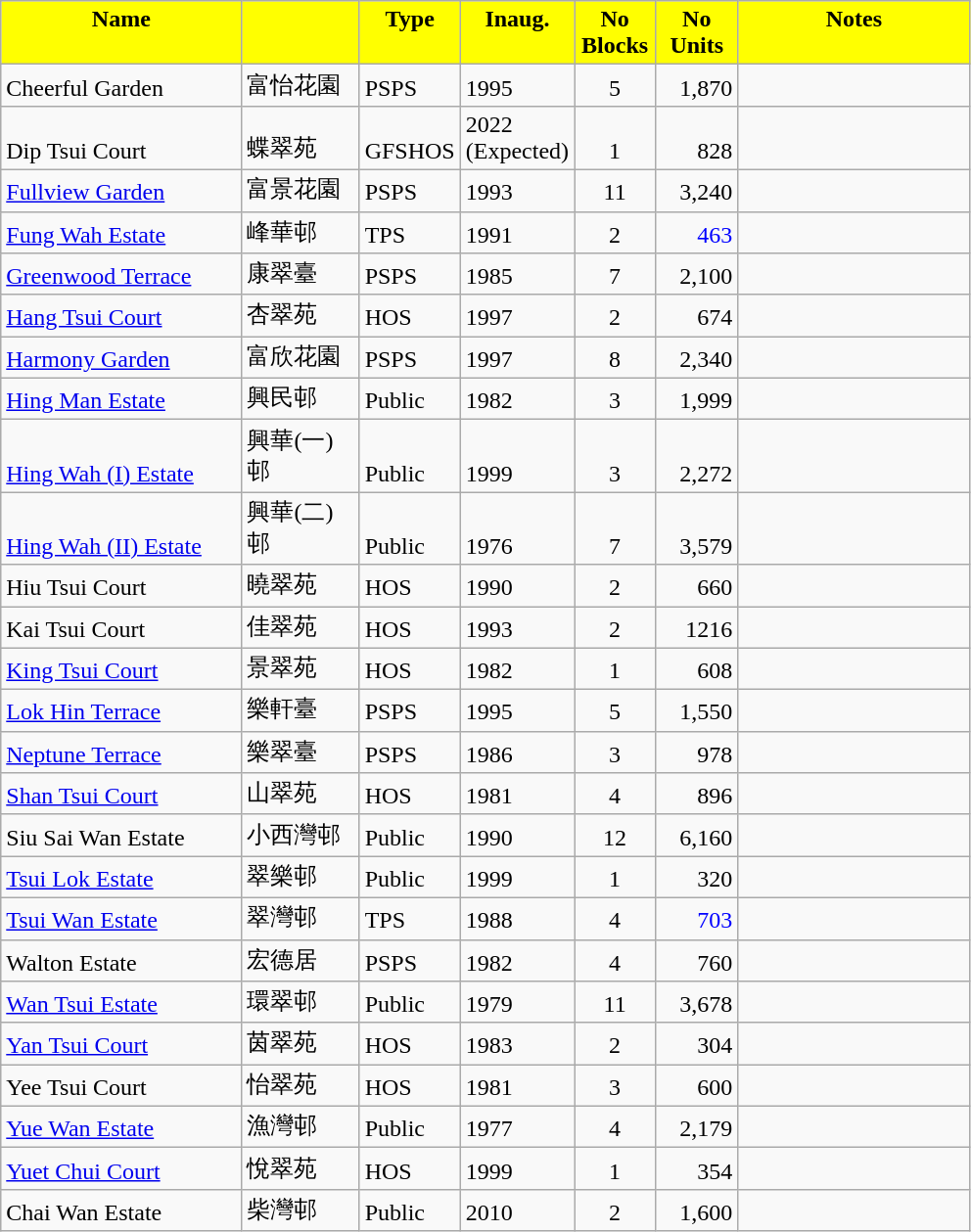<table class="wikitable">
<tr style="font-weight:bold;background-color:yellow" align="center" valign="top">
<td width="156.75" Height="12.75" align="center">Name</td>
<td width="72.75"></td>
<td width="59.25">Type</td>
<td width="48">Inaug.</td>
<td width="48">No Blocks</td>
<td width="48.75">No Units</td>
<td width="150.75">Notes</td>
</tr>
<tr valign="bottom">
<td Height="12.75">Cheerful Garden</td>
<td>富怡花園</td>
<td>PSPS</td>
<td>1995</td>
<td align="center">5</td>
<td align="right">1,870</td>
<td></td>
</tr>
<tr valign="bottom">
<td Height="12.75">Dip Tsui Court</td>
<td>蝶翠苑</td>
<td>GFSHOS</td>
<td>2022 (Expected)</td>
<td align="center">1</td>
<td align="right">828</td>
<td></td>
</tr>
<tr valign="bottom">
<td Height="12.75"><a href='#'>Fullview Garden</a></td>
<td>富景花園</td>
<td>PSPS</td>
<td>1993</td>
<td align="center">11</td>
<td align="right">3,240</td>
<td></td>
</tr>
<tr valign="bottom">
<td Height="12.75"><a href='#'>Fung Wah Estate</a></td>
<td>峰華邨</td>
<td>TPS</td>
<td>1991</td>
<td align="center">2</td>
<td style="color:#0000FF" align="right">463</td>
<td></td>
</tr>
<tr valign="bottom">
<td Height="12.75"><a href='#'>Greenwood Terrace</a></td>
<td>康翠臺</td>
<td>PSPS</td>
<td>1985</td>
<td align="center">7</td>
<td align="right">2,100</td>
<td></td>
</tr>
<tr valign="bottom">
<td Height="12.75"><a href='#'>Hang Tsui Court</a></td>
<td>杏翠苑</td>
<td>HOS</td>
<td>1997</td>
<td align="center">2</td>
<td align="right">674</td>
<td></td>
</tr>
<tr valign="bottom">
<td Height="12.75"><a href='#'>Harmony Garden</a></td>
<td>富欣花園</td>
<td>PSPS</td>
<td>1997</td>
<td align="center">8</td>
<td align="right">2,340</td>
<td></td>
</tr>
<tr valign="bottom">
<td Height="12.75"><a href='#'>Hing Man Estate</a></td>
<td>興民邨</td>
<td>Public</td>
<td>1982</td>
<td align="center">3</td>
<td align="right">1,999</td>
<td></td>
</tr>
<tr valign="bottom">
<td Height="12.75"><a href='#'>Hing Wah (I) Estate</a></td>
<td>興華(一)邨</td>
<td>Public</td>
<td>1999</td>
<td align="center">3</td>
<td align="right">2,272</td>
<td></td>
</tr>
<tr valign="bottom">
<td Height="12.75"><a href='#'>Hing Wah (II) Estate</a></td>
<td>興華(二)邨</td>
<td>Public</td>
<td>1976</td>
<td align="center">7</td>
<td align="right">3,579</td>
<td></td>
</tr>
<tr valign="bottom">
<td Height="12.75">Hiu Tsui Court</td>
<td>曉翠苑</td>
<td>HOS</td>
<td>1990</td>
<td align="center">2</td>
<td align="right">660</td>
<td></td>
</tr>
<tr valign="bottom">
<td Height="12.75">Kai Tsui Court</td>
<td>佳翠苑</td>
<td>HOS</td>
<td>1993</td>
<td align="center">2</td>
<td align="right">1216</td>
<td></td>
</tr>
<tr valign="bottom">
<td Height="12.75"><a href='#'>King Tsui Court</a></td>
<td>景翠苑</td>
<td>HOS</td>
<td>1982</td>
<td align="center">1</td>
<td align="right">608</td>
<td></td>
</tr>
<tr valign="bottom">
<td Height="12.75"><a href='#'>Lok Hin Terrace</a></td>
<td>樂軒臺</td>
<td>PSPS</td>
<td>1995</td>
<td align="center">5</td>
<td align="right">1,550</td>
<td></td>
</tr>
<tr valign="bottom">
<td Height="12.75"><a href='#'>Neptune Terrace</a></td>
<td>樂翠臺</td>
<td>PSPS</td>
<td>1986</td>
<td align="center">3</td>
<td align="right">978</td>
<td></td>
</tr>
<tr valign="bottom">
<td Height="12.75"><a href='#'>Shan Tsui Court</a></td>
<td>山翠苑</td>
<td>HOS</td>
<td>1981</td>
<td align="center">4</td>
<td align="right">896</td>
<td></td>
</tr>
<tr valign="bottom">
<td Height="12.75">Siu Sai Wan Estate</td>
<td>小西灣邨</td>
<td>Public</td>
<td>1990</td>
<td align="center">12</td>
<td align="right">6,160</td>
<td></td>
</tr>
<tr valign="bottom">
<td Height="12.75"><a href='#'>Tsui Lok Estate</a></td>
<td>翠樂邨</td>
<td>Public</td>
<td>1999</td>
<td align="center">1</td>
<td align="right">320</td>
<td></td>
</tr>
<tr valign="bottom">
<td Height="12.75"><a href='#'>Tsui Wan Estate</a></td>
<td>翠灣邨</td>
<td>TPS</td>
<td>1988</td>
<td align="center">4</td>
<td style="color:#0000FF" align="right">703</td>
<td></td>
</tr>
<tr valign="bottom">
<td Height="12.75">Walton Estate</td>
<td>宏德居</td>
<td>PSPS</td>
<td>1982</td>
<td align="center">4</td>
<td align="right">760</td>
<td></td>
</tr>
<tr valign="bottom">
<td Height="12.75"><a href='#'>Wan Tsui Estate</a></td>
<td>環翠邨</td>
<td>Public</td>
<td>1979</td>
<td align="center">11</td>
<td align="right">3,678</td>
<td></td>
</tr>
<tr valign="bottom">
<td Height="12.75"><a href='#'>Yan Tsui Court</a></td>
<td>茵翠苑</td>
<td>HOS</td>
<td>1983</td>
<td align="center">2</td>
<td align="right">304</td>
<td></td>
</tr>
<tr valign="bottom">
<td Height="12.75">Yee Tsui Court</td>
<td>怡翠苑</td>
<td>HOS</td>
<td>1981</td>
<td align="center">3</td>
<td align="right">600</td>
<td></td>
</tr>
<tr valign="bottom">
<td Height="12.75"><a href='#'>Yue Wan Estate</a></td>
<td>漁灣邨</td>
<td>Public</td>
<td>1977</td>
<td align="center">4</td>
<td align="right">2,179</td>
<td></td>
</tr>
<tr valign="bottom">
<td Height="12.75"><a href='#'>Yuet Chui Court</a></td>
<td>悅翠苑</td>
<td>HOS</td>
<td>1999</td>
<td align="center">1</td>
<td align="right">354</td>
<td></td>
</tr>
<tr valign="bottom">
<td Height="12.75">Chai Wan Estate</td>
<td>柴灣邨</td>
<td>Public</td>
<td>2010</td>
<td align="center">2</td>
<td align="right">1,600</td>
<td></td>
</tr>
</table>
